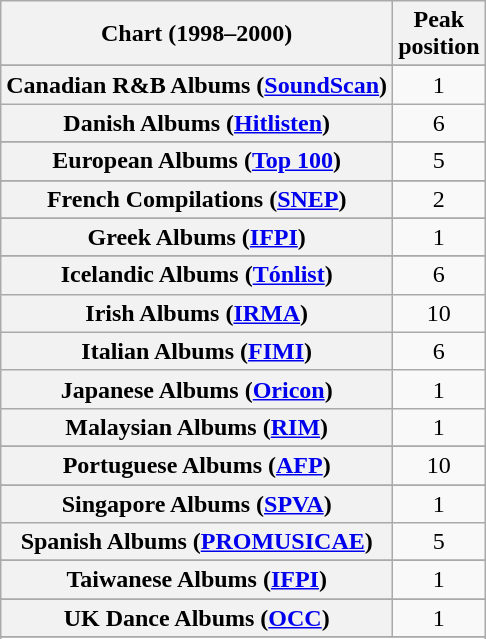<table class="wikitable sortable plainrowheaders" style="text-align:center">
<tr>
<th scope="col">Chart (1998–2000)</th>
<th scope="col">Peak<br>position</th>
</tr>
<tr>
</tr>
<tr>
</tr>
<tr>
</tr>
<tr>
</tr>
<tr>
</tr>
<tr>
<th scope="row">Canadian R&B Albums (<a href='#'>SoundScan</a>)</th>
<td>1</td>
</tr>
<tr>
<th scope="row">Danish Albums (<a href='#'>Hitlisten</a>)</th>
<td>6</td>
</tr>
<tr>
</tr>
<tr>
<th scope="row">European Albums (<a href='#'>Top 100</a>)</th>
<td>5</td>
</tr>
<tr>
</tr>
<tr>
<th scope="row">French Compilations (<a href='#'>SNEP</a>)</th>
<td>2</td>
</tr>
<tr>
</tr>
<tr>
<th scope="row">Greek Albums (<a href='#'>IFPI</a>)</th>
<td>1</td>
</tr>
<tr>
</tr>
<tr>
<th scope="row">Icelandic Albums (<a href='#'>Tónlist</a>)</th>
<td>6</td>
</tr>
<tr>
<th scope="row">Irish Albums (<a href='#'>IRMA</a>)</th>
<td>10</td>
</tr>
<tr>
<th scope="row">Italian Albums (<a href='#'>FIMI</a>)</th>
<td>6</td>
</tr>
<tr>
<th scope="row">Japanese Albums (<a href='#'>Oricon</a>)</th>
<td>1</td>
</tr>
<tr>
<th scope="row">Malaysian Albums (<a href='#'>RIM</a>)</th>
<td>1</td>
</tr>
<tr>
</tr>
<tr>
</tr>
<tr>
<th scope="row">Portuguese Albums (<a href='#'>AFP</a>)</th>
<td>10</td>
</tr>
<tr>
</tr>
<tr>
<th scope="row">Singapore Albums (<a href='#'>SPVA</a>)</th>
<td>1</td>
</tr>
<tr>
<th scope="row">Spanish Albums (<a href='#'>PROMUSICAE</a>)</th>
<td>5</td>
</tr>
<tr>
</tr>
<tr>
</tr>
<tr>
<th scope="row">Taiwanese Albums (<a href='#'>IFPI</a>)</th>
<td>1</td>
</tr>
<tr>
</tr>
<tr>
<th scope="row">UK Dance Albums (<a href='#'>OCC</a>)</th>
<td>1</td>
</tr>
<tr>
</tr>
<tr>
</tr>
<tr>
</tr>
</table>
